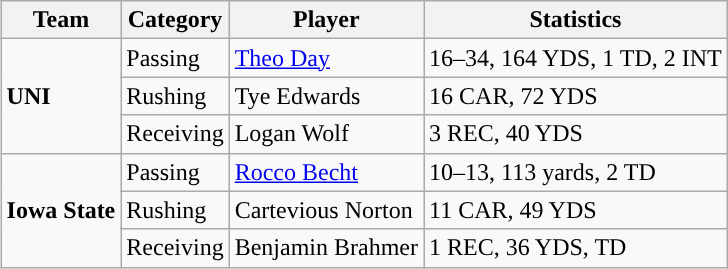<table class="wikitable" style="float: right;">
<tr>
<th>Team</th>
<th>Category</th>
<th>Player</th>
<th>Statistics</th>
</tr>
<tr>
<td rowspan=3><strong>UNI</strong></td>
<td>Passing</td>
<td><a href='#'>Theo Day</a></td>
<td>16–34, 164 YDS, 1 TD, 2 INT</td>
</tr>
<tr>
<td>Rushing</td>
<td>Tye Edwards</td>
<td>16 CAR, 72 YDS</td>
</tr>
<tr>
<td>Receiving</td>
<td>Logan Wolf</td>
<td>3 REC, 40 YDS</td>
</tr>
<tr>
<td rowspan=3><strong>Iowa State</strong></td>
<td>Passing</td>
<td><a href='#'>Rocco Becht</a></td>
<td>10–13, 113 yards, 2 TD</td>
</tr>
<tr>
<td>Rushing</td>
<td>Cartevious Norton</td>
<td>11 CAR, 49 YDS</td>
</tr>
<tr>
<td>Receiving</td>
<td>Benjamin Brahmer</td>
<td>1 REC, 36 YDS, TD</td>
</tr>
</table>
